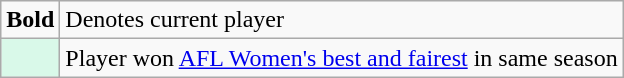<table class=wikitable>
<tr>
<td><strong>Bold</strong></td>
<td>Denotes current player</td>
</tr>
<tr>
<td bgcolor=D9F9E9></td>
<td>Player won <a href='#'>AFL Women's best and fairest</a> in same season</td>
</tr>
</table>
